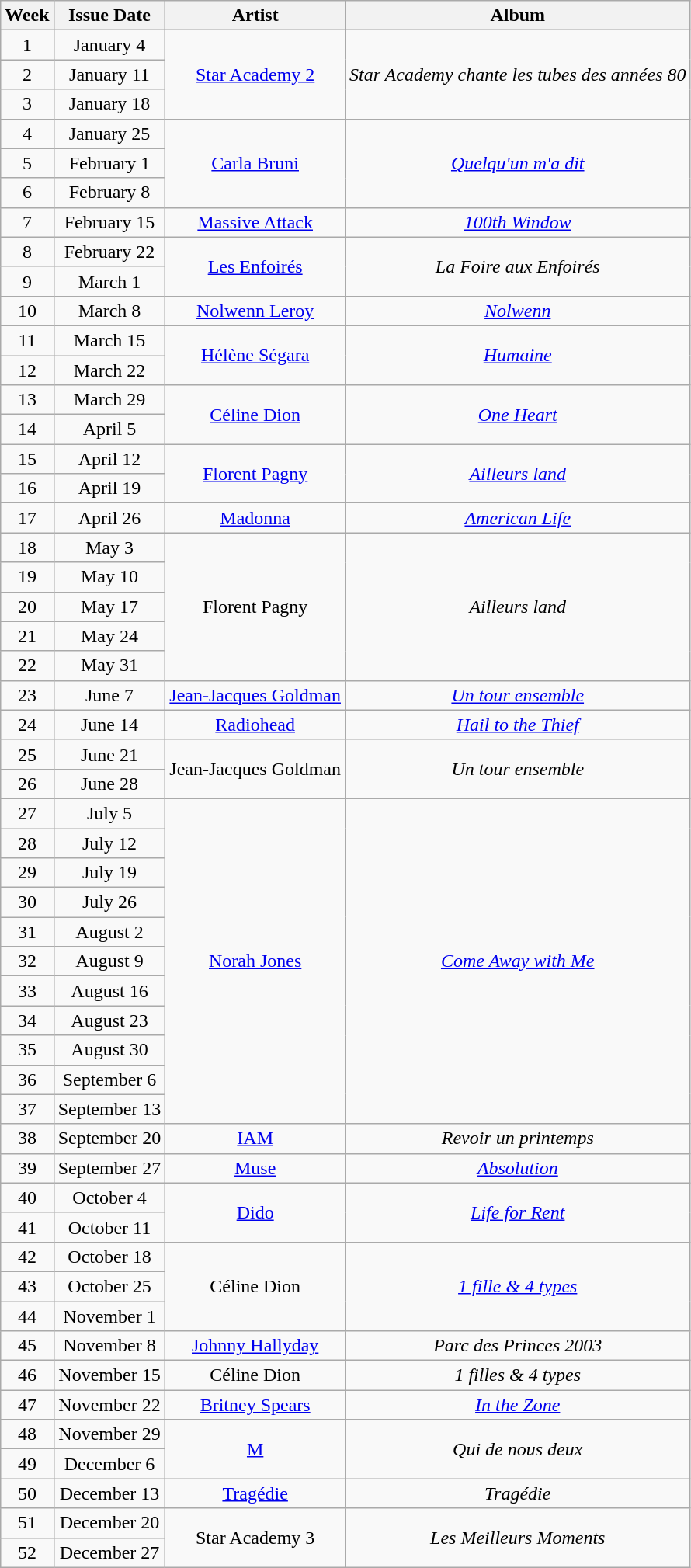<table class="wikitable" style="text-align: center">
<tr>
<th>Week</th>
<th>Issue Date</th>
<th>Artist</th>
<th>Album</th>
</tr>
<tr>
<td>1</td>
<td>January 4</td>
<td rowspan="3"><a href='#'>Star Academy 2</a></td>
<td rowspan="3"><em>Star Academy chante les tubes des années 80</em></td>
</tr>
<tr>
<td>2</td>
<td>January 11</td>
</tr>
<tr>
<td>3</td>
<td>January 18</td>
</tr>
<tr>
<td>4</td>
<td>January 25</td>
<td rowspan="3"><a href='#'>Carla Bruni</a></td>
<td rowspan="3"><em><a href='#'>Quelqu'un m'a dit</a></em></td>
</tr>
<tr>
<td>5</td>
<td>February 1</td>
</tr>
<tr>
<td>6</td>
<td>February 8</td>
</tr>
<tr>
<td>7</td>
<td>February 15</td>
<td><a href='#'>Massive Attack</a></td>
<td><em><a href='#'>100th Window</a></em></td>
</tr>
<tr>
<td>8</td>
<td>February 22</td>
<td rowspan="2"><a href='#'>Les Enfoirés</a></td>
<td rowspan="2"><em>La Foire aux Enfoirés</em></td>
</tr>
<tr>
<td>9</td>
<td>March 1</td>
</tr>
<tr>
<td>10</td>
<td>March 8</td>
<td><a href='#'>Nolwenn Leroy</a></td>
<td><em><a href='#'>Nolwenn</a></em></td>
</tr>
<tr>
<td>11</td>
<td>March 15</td>
<td rowspan="2"><a href='#'>Hélène Ségara</a></td>
<td rowspan="2"><em><a href='#'>Humaine</a></em></td>
</tr>
<tr>
<td>12</td>
<td>March 22</td>
</tr>
<tr>
<td>13</td>
<td>March 29</td>
<td rowspan="2"><a href='#'>Céline Dion</a></td>
<td rowspan="2"><em><a href='#'>One Heart</a></em></td>
</tr>
<tr>
<td>14</td>
<td>April 5</td>
</tr>
<tr>
<td>15</td>
<td>April 12</td>
<td rowspan="2"><a href='#'>Florent Pagny</a></td>
<td rowspan="2"><em><a href='#'>Ailleurs land</a></em></td>
</tr>
<tr>
<td>16</td>
<td>April 19</td>
</tr>
<tr>
<td>17</td>
<td>April 26</td>
<td><a href='#'>Madonna</a></td>
<td><em><a href='#'>American Life</a></em></td>
</tr>
<tr>
<td>18</td>
<td>May 3</td>
<td rowspan="5">Florent Pagny</td>
<td rowspan="5"><em>Ailleurs land</em></td>
</tr>
<tr>
<td>19</td>
<td>May 10</td>
</tr>
<tr>
<td>20</td>
<td>May 17</td>
</tr>
<tr>
<td>21</td>
<td>May 24</td>
</tr>
<tr>
<td>22</td>
<td>May 31</td>
</tr>
<tr>
<td>23</td>
<td>June 7</td>
<td><a href='#'>Jean-Jacques Goldman</a></td>
<td><em><a href='#'>Un tour ensemble</a></em></td>
</tr>
<tr>
<td>24</td>
<td>June 14</td>
<td><a href='#'>Radiohead</a></td>
<td><em><a href='#'>Hail to the Thief</a></em></td>
</tr>
<tr>
<td>25</td>
<td>June 21</td>
<td rowspan="2">Jean-Jacques Goldman</td>
<td rowspan="2"><em>Un tour ensemble</em></td>
</tr>
<tr>
<td>26</td>
<td>June 28</td>
</tr>
<tr>
<td>27</td>
<td>July 5</td>
<td rowspan="11"><a href='#'>Norah Jones</a></td>
<td rowspan="11"><em><a href='#'>Come Away with Me</a></em></td>
</tr>
<tr>
<td>28</td>
<td>July 12</td>
</tr>
<tr>
<td>29</td>
<td>July 19</td>
</tr>
<tr>
<td>30</td>
<td>July 26</td>
</tr>
<tr>
<td>31</td>
<td>August 2</td>
</tr>
<tr>
<td>32</td>
<td>August 9</td>
</tr>
<tr>
<td>33</td>
<td>August 16</td>
</tr>
<tr>
<td>34</td>
<td>August 23</td>
</tr>
<tr>
<td>35</td>
<td>August 30</td>
</tr>
<tr>
<td>36</td>
<td>September 6</td>
</tr>
<tr>
<td>37</td>
<td>September 13</td>
</tr>
<tr>
<td>38</td>
<td>September 20</td>
<td><a href='#'>IAM</a></td>
<td><em>Revoir un printemps</em></td>
</tr>
<tr>
<td>39</td>
<td>September 27</td>
<td><a href='#'>Muse</a></td>
<td><em><a href='#'>Absolution</a></em></td>
</tr>
<tr>
<td>40</td>
<td>October 4</td>
<td rowspan="2"><a href='#'>Dido</a></td>
<td rowspan="2"><em><a href='#'>Life for Rent</a></em></td>
</tr>
<tr>
<td>41</td>
<td>October 11</td>
</tr>
<tr>
<td>42</td>
<td>October 18</td>
<td rowspan="3">Céline Dion</td>
<td rowspan="3"><em><a href='#'>1 fille & 4 types</a></em></td>
</tr>
<tr>
<td>43</td>
<td>October 25</td>
</tr>
<tr>
<td>44</td>
<td>November 1</td>
</tr>
<tr>
<td>45</td>
<td>November 8</td>
<td><a href='#'>Johnny Hallyday</a></td>
<td><em>Parc des Princes 2003</em></td>
</tr>
<tr>
<td>46</td>
<td>November 15</td>
<td>Céline Dion</td>
<td><em>1 filles & 4 types</em></td>
</tr>
<tr>
<td>47</td>
<td>November 22</td>
<td><a href='#'>Britney Spears</a></td>
<td><em><a href='#'>In the Zone</a></em></td>
</tr>
<tr>
<td>48</td>
<td>November 29</td>
<td rowspan="2"><a href='#'>M</a></td>
<td rowspan="2"><em>Qui de nous deux</em></td>
</tr>
<tr>
<td>49</td>
<td>December 6</td>
</tr>
<tr>
<td>50</td>
<td>December 13</td>
<td><a href='#'>Tragédie</a></td>
<td><em>Tragédie</em></td>
</tr>
<tr>
<td>51</td>
<td>December 20</td>
<td rowspan="2">Star Academy 3</td>
<td rowspan="2"><em>Les Meilleurs Moments</em></td>
</tr>
<tr>
<td>52</td>
<td>December 27</td>
</tr>
</table>
